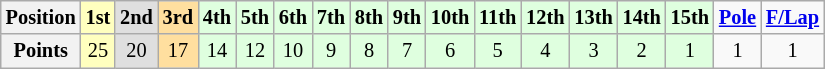<table class="wikitable" style="font-size:85%; text-align:center;">
<tr>
<th>Position</th>
<td style="background:#ffffbf;"><strong>1st</strong></td>
<td style="background:#dfdfdf;"><strong>2nd</strong></td>
<td style="background:#ffdf9f;"><strong>3rd</strong></td>
<td style="background:#dfffdf;"><strong>4th</strong></td>
<td style="background:#dfffdf;"><strong>5th</strong></td>
<td style="background:#dfffdf;"><strong>6th</strong></td>
<td style="background:#dfffdf;"><strong>7th</strong></td>
<td style="background:#dfffdf;"><strong>8th</strong></td>
<td style="background:#dfffdf;"><strong>9th</strong></td>
<td style="background:#dfffdf;"><strong>10th</strong></td>
<td style="background:#dfffdf;"><strong>11th</strong></td>
<td style="background:#dfffdf;"><strong>12th</strong></td>
<td style="background:#dfffdf;"><strong>13th</strong></td>
<td style="background:#dfffdf;"><strong>14th</strong></td>
<td style="background:#dfffdf;"><strong>15th</strong></td>
<td><strong><a href='#'>Pole</a></strong></td>
<td><strong><a href='#'>F/Lap</a></strong></td>
</tr>
<tr>
<th>Points</th>
<td style="background:#ffffbf;">25</td>
<td style="background:#dfdfdf;">20</td>
<td style="background:#ffdf9f;">17</td>
<td style="background:#dfffdf;">14</td>
<td style="background:#dfffdf;">12</td>
<td style="background:#dfffdf;">10</td>
<td style="background:#dfffdf;">9</td>
<td style="background:#dfffdf;">8</td>
<td style="background:#dfffdf;">7</td>
<td style="background:#dfffdf;">6</td>
<td style="background:#dfffdf;">5</td>
<td style="background:#dfffdf;">4</td>
<td style="background:#dfffdf;">3</td>
<td style="background:#dfffdf;">2</td>
<td style="background:#dfffdf;">1</td>
<td>1</td>
<td>1</td>
</tr>
</table>
